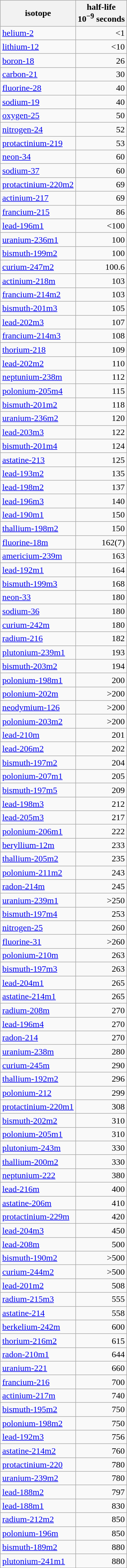<table class="wikitable sortable">
<tr>
<th>isotope</th>
<th class=unsortable>half-life<br>10<sup>−9</sup> seconds</th>
</tr>
<tr>
<td><a href='#'>helium-2</a></td>
<td align=right><1</td>
</tr>
<tr>
<td><a href='#'>lithium-12</a></td>
<td align=right><10</td>
</tr>
<tr>
<td><a href='#'>boron-18</a></td>
<td align=right>26</td>
</tr>
<tr>
<td><a href='#'>carbon-21</a></td>
<td align=right>30</td>
</tr>
<tr>
<td><a href='#'>fluorine-28</a></td>
<td align=right>40</td>
</tr>
<tr>
<td><a href='#'>sodium-19</a></td>
<td align=right>40</td>
</tr>
<tr>
<td><a href='#'>oxygen-25</a></td>
<td align=right>50</td>
</tr>
<tr>
<td><a href='#'>nitrogen-24</a></td>
<td align=right>52</td>
</tr>
<tr>
<td><a href='#'>protactinium-219</a></td>
<td align=right>53</td>
</tr>
<tr>
<td><a href='#'>neon-34</a></td>
<td align=right>60</td>
</tr>
<tr>
<td><a href='#'>sodium-37</a></td>
<td align=right>60</td>
</tr>
<tr>
<td><a href='#'>protactinium-220m2</a></td>
<td align=right>69</td>
</tr>
<tr>
<td><a href='#'>actinium-217</a></td>
<td align=right>69</td>
</tr>
<tr>
<td><a href='#'>francium-215</a></td>
<td align=right>86</td>
</tr>
<tr>
<td><a href='#'>lead-196m1</a></td>
<td align=right><100</td>
</tr>
<tr>
<td><a href='#'>uranium-236m1</a></td>
<td align=right>100</td>
</tr>
<tr>
<td><a href='#'>bismuth-199m2</a></td>
<td align=right>100</td>
</tr>
<tr>
<td><a href='#'>curium-247m2</a></td>
<td align=right>100.6</td>
</tr>
<tr>
<td><a href='#'>actinium-218m</a></td>
<td align=right>103</td>
</tr>
<tr>
<td><a href='#'>francium-214m2</a></td>
<td align=right>103</td>
</tr>
<tr>
<td><a href='#'>bismuth-201m3</a></td>
<td align=right>105</td>
</tr>
<tr>
<td><a href='#'>lead-202m3</a></td>
<td align=right>107</td>
</tr>
<tr>
<td><a href='#'>francium-214m3</a></td>
<td align=right>108</td>
</tr>
<tr>
<td><a href='#'>thorium-218</a></td>
<td align=right>109</td>
</tr>
<tr>
<td><a href='#'>lead-202m2</a></td>
<td align=right>110</td>
</tr>
<tr>
<td><a href='#'>neptunium-238m</a></td>
<td align=right>112</td>
</tr>
<tr>
<td><a href='#'>polonium-205m4</a></td>
<td align=right>115</td>
</tr>
<tr>
<td><a href='#'>bismuth-201m2</a></td>
<td align=right>118</td>
</tr>
<tr>
<td><a href='#'>uranium-236m2</a></td>
<td align=right>120</td>
</tr>
<tr>
<td><a href='#'>lead-203m3</a></td>
<td align=right>122</td>
</tr>
<tr>
<td><a href='#'>bismuth-201m4</a></td>
<td align=right>124</td>
</tr>
<tr>
<td><a href='#'>astatine-213</a></td>
<td align=right>125</td>
</tr>
<tr>
<td><a href='#'>lead-193m2</a></td>
<td align=right>135</td>
</tr>
<tr>
<td><a href='#'>lead-198m2</a></td>
<td align=right>137</td>
</tr>
<tr>
<td><a href='#'>lead-196m3</a></td>
<td align=right>140</td>
</tr>
<tr>
<td><a href='#'>lead-190m1</a></td>
<td align=right>150</td>
</tr>
<tr>
<td><a href='#'>thallium-198m2</a></td>
<td align=right>150</td>
</tr>
<tr>
<td><a href='#'>fluorine-18m</a></td>
<td align=right>162(7)</td>
</tr>
<tr bcradium>
<td><a href='#'>americium-239m</a></td>
<td align=right>163</td>
</tr>
<tr>
<td><a href='#'>lead-192m1</a></td>
<td align=right>164</td>
</tr>
<tr>
<td><a href='#'>bismuth-199m3</a></td>
<td align=right>168</td>
</tr>
<tr>
<td><a href='#'>neon-33</a></td>
<td align=right>180</td>
</tr>
<tr>
<td><a href='#'>sodium-36</a></td>
<td align=right>180</td>
</tr>
<tr>
<td><a href='#'>curium-242m</a></td>
<td align=right>180</td>
</tr>
<tr>
<td><a href='#'>radium-216</a></td>
<td align=right>182</td>
</tr>
<tr>
<td><a href='#'>plutonium-239m1</a></td>
<td align=right>193</td>
</tr>
<tr>
<td><a href='#'>bismuth-203m2</a></td>
<td align=right>194</td>
</tr>
<tr>
<td><a href='#'>polonium-198m1</a></td>
<td align=right>200</td>
</tr>
<tr>
<td><a href='#'>polonium-202m</a></td>
<td align=right>>200</td>
</tr>
<tr>
<td><a href='#'>neodymium-126</a></td>
<td align=right>>200</td>
</tr>
<tr>
<td><a href='#'>polonium-203m2</a></td>
<td align=right>>200</td>
</tr>
<tr>
<td><a href='#'>lead-210m</a></td>
<td align=right>201</td>
</tr>
<tr>
<td><a href='#'>lead-206m2</a></td>
<td align=right>202</td>
</tr>
<tr>
<td><a href='#'>bismuth-197m2</a></td>
<td align=right>204</td>
</tr>
<tr>
<td><a href='#'>polonium-207m1</a></td>
<td align=right>205</td>
</tr>
<tr>
<td><a href='#'>bismuth-197m5</a></td>
<td align=right>209</td>
</tr>
<tr>
<td><a href='#'>lead-198m3</a></td>
<td align=right>212</td>
</tr>
<tr>
<td><a href='#'>lead-205m3</a></td>
<td align=right>217</td>
</tr>
<tr>
<td><a href='#'>polonium-206m1</a></td>
<td align=right>222</td>
</tr>
<tr>
<td><a href='#'>beryllium-12m</a></td>
<td align=right>233</td>
</tr>
<tr>
<td><a href='#'>thallium-205m2</a></td>
<td align=right>235</td>
</tr>
<tr>
<td><a href='#'>polonium-211m2</a></td>
<td align=right>243</td>
</tr>
<tr>
<td><a href='#'>radon-214m</a></td>
<td align=right>245</td>
</tr>
<tr>
<td><a href='#'>uranium-239m1</a></td>
<td align=right>>250</td>
</tr>
<tr>
<td><a href='#'>bismuth-197m4</a></td>
<td align=right>253</td>
</tr>
<tr>
<td><a href='#'>nitrogen-25</a></td>
<td align=right>260</td>
</tr>
<tr>
<td><a href='#'>fluorine-31</a></td>
<td align=right>>260</td>
</tr>
<tr>
<td><a href='#'>polonium-210m</a></td>
<td align=right>263</td>
</tr>
<tr>
<td><a href='#'>bismuth-197m3</a></td>
<td align=right>263</td>
</tr>
<tr>
<td><a href='#'>lead-204m1</a></td>
<td align=right>265</td>
</tr>
<tr>
<td><a href='#'>astatine-214m1</a></td>
<td align=right>265</td>
</tr>
<tr>
<td><a href='#'>radium-208m</a></td>
<td align=right>270</td>
</tr>
<tr>
<td><a href='#'>lead-196m4</a></td>
<td align=right>270</td>
</tr>
<tr>
<td><a href='#'>radon-214</a></td>
<td align=right>270</td>
</tr>
<tr>
<td><a href='#'>uranium-238m</a></td>
<td align=right>280</td>
</tr>
<tr>
<td><a href='#'>curium-245m</a></td>
<td align=right>290</td>
</tr>
<tr>
<td><a href='#'>thallium-192m2</a></td>
<td align=right>296</td>
</tr>
<tr>
<td><a href='#'>polonium-212</a></td>
<td align=right>299</td>
</tr>
<tr>
<td><a href='#'>protactinium-220m1</a></td>
<td align=right>308</td>
</tr>
<tr>
<td><a href='#'>bismuth-202m2</a></td>
<td align=right>310</td>
</tr>
<tr>
<td><a href='#'>polonium-205m1</a></td>
<td align=right>310</td>
</tr>
<tr>
<td><a href='#'>plutonium-243m</a></td>
<td align=right>330</td>
</tr>
<tr>
<td><a href='#'>thallium-200m2</a></td>
<td align=right>330</td>
</tr>
<tr>
<td><a href='#'>neptunium-222</a></td>
<td align=right>380</td>
</tr>
<tr>
<td><a href='#'>lead-216m</a></td>
<td align=right>400</td>
</tr>
<tr>
<td><a href='#'>astatine-206m</a></td>
<td align=right>410</td>
</tr>
<tr>
<td><a href='#'>protactinium-229m</a></td>
<td align=right>420</td>
</tr>
<tr>
<td><a href='#'>lead-204m3</a></td>
<td align=right>450</td>
</tr>
<tr>
<td><a href='#'>lead-208m</a></td>
<td align=right>500</td>
</tr>
<tr>
<td><a href='#'>bismuth-190m2</a></td>
<td align=right>>500</td>
</tr>
<tr>
<td><a href='#'>curium-244m2</a></td>
<td align=right>>500</td>
</tr>
<tr>
<td><a href='#'>lead-201m2</a></td>
<td align=right>508</td>
</tr>
<tr>
<td><a href='#'>radium-215m3</a></td>
<td align=right>555</td>
</tr>
<tr>
<td><a href='#'>astatine-214</a></td>
<td align=right>558</td>
</tr>
<tr>
<td><a href='#'>berkelium-242m</a></td>
<td align=right>600</td>
</tr>
<tr>
<td><a href='#'>thorium-216m2</a></td>
<td align=right>615</td>
</tr>
<tr>
<td><a href='#'>radon-210m1</a></td>
<td align=right>644</td>
</tr>
<tr>
<td><a href='#'>uranium-221</a></td>
<td align=right>660</td>
</tr>
<tr>
<td><a href='#'>francium-216</a></td>
<td align=right>700</td>
</tr>
<tr>
<td><a href='#'>actinium-217m</a></td>
<td align=right>740</td>
</tr>
<tr>
<td><a href='#'>bismuth-195m2</a></td>
<td align=right>750</td>
</tr>
<tr>
<td><a href='#'>polonium-198m2</a></td>
<td align=right>750</td>
</tr>
<tr>
<td><a href='#'>lead-192m3</a></td>
<td align=right>756</td>
</tr>
<tr>
<td><a href='#'>astatine-214m2</a></td>
<td align=right>760</td>
</tr>
<tr>
<td><a href='#'>protactinium-220</a></td>
<td align=right>780</td>
</tr>
<tr>
<td><a href='#'>uranium-239m2</a></td>
<td align=right>780</td>
</tr>
<tr>
<td><a href='#'>lead-188m2</a></td>
<td align=right>797</td>
</tr>
<tr>
<td><a href='#'>lead-188m1</a></td>
<td align=right>830</td>
</tr>
<tr>
<td><a href='#'>radium-212m2</a></td>
<td align=right>850</td>
</tr>
<tr>
<td><a href='#'>polonium-196m</a></td>
<td align=right>850</td>
</tr>
<tr>
<td><a href='#'>bismuth-189m2</a></td>
<td align=right>880</td>
</tr>
<tr>
<td><a href='#'>plutonium-241m1</a></td>
<td align=right>880</td>
</tr>
</table>
